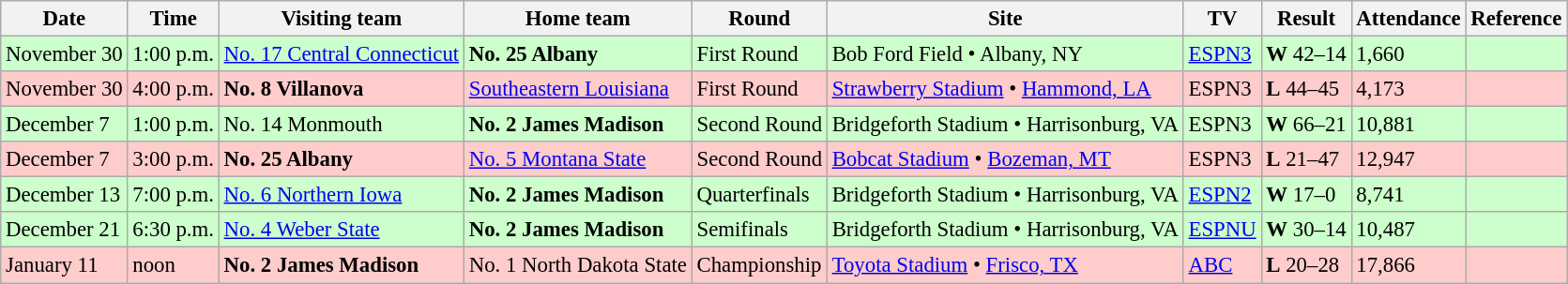<table class="wikitable" style="font-size:95%;">
<tr>
<th>Date</th>
<th>Time</th>
<th>Visiting team</th>
<th>Home team</th>
<th>Round</th>
<th>Site</th>
<th>TV</th>
<th>Result</th>
<th>Attendance</th>
<th class="unsortable">Reference</th>
</tr>
<tr bgcolor=#ccffcc>
<td>November 30</td>
<td>1:00 p.m.</td>
<td><a href='#'>No. 17 Central Connecticut</a></td>
<td><strong>No. 25 Albany</strong></td>
<td>First Round</td>
<td>Bob Ford Field • Albany, NY</td>
<td><a href='#'>ESPN3</a></td>
<td><strong>W</strong> 42–14</td>
<td>1,660</td>
<td></td>
</tr>
<tr bgcolor=#ffcccc>
<td>November 30</td>
<td>4:00 p.m.</td>
<td><strong>No. 8 Villanova</strong></td>
<td><a href='#'>Southeastern Louisiana</a></td>
<td>First Round</td>
<td><a href='#'>Strawberry Stadium</a> • <a href='#'>Hammond, LA</a></td>
<td>ESPN3</td>
<td><strong>L</strong> 44–45</td>
<td>4,173</td>
<td></td>
</tr>
<tr bgcolor=#ccffcc>
<td>December 7</td>
<td>1:00 p.m.</td>
<td>No. 14 Monmouth</td>
<td><strong>No. 2 James Madison</strong></td>
<td>Second Round</td>
<td>Bridgeforth Stadium • Harrisonburg, VA</td>
<td>ESPN3</td>
<td><strong>W</strong> 66–21</td>
<td>10,881</td>
<td></td>
</tr>
<tr bgcolor=#ffcccc>
<td>December 7</td>
<td>3:00 p.m.</td>
<td><strong>No. 25 Albany</strong></td>
<td><a href='#'>No. 5 Montana State</a></td>
<td>Second Round</td>
<td><a href='#'>Bobcat Stadium</a> • <a href='#'>Bozeman, MT</a></td>
<td>ESPN3</td>
<td><strong>L</strong> 21–47</td>
<td>12,947</td>
<td></td>
</tr>
<tr bgcolor=#ccffcc>
<td>December 13</td>
<td>7:00 p.m.</td>
<td><a href='#'>No. 6 Northern Iowa</a></td>
<td><strong>No. 2 James Madison</strong></td>
<td>Quarterfinals</td>
<td>Bridgeforth Stadium • Harrisonburg, VA</td>
<td><a href='#'>ESPN2</a></td>
<td><strong>W</strong> 17–0</td>
<td>8,741</td>
<td></td>
</tr>
<tr bgcolor=#ccffcc>
<td>December 21</td>
<td>6:30 p.m.</td>
<td><a href='#'>No. 4 Weber State</a></td>
<td><strong>No. 2 James Madison</strong></td>
<td>Semifinals</td>
<td>Bridgeforth Stadium • Harrisonburg, VA</td>
<td><a href='#'>ESPNU</a></td>
<td><strong>W</strong> 30–14</td>
<td>10,487</td>
<td></td>
</tr>
<tr bgcolor=#ffcccc>
<td>January 11</td>
<td>noon</td>
<td><strong>No. 2 James Madison</strong></td>
<td>No. 1 North Dakota State</td>
<td>Championship</td>
<td><a href='#'>Toyota Stadium</a> • <a href='#'>Frisco, TX</a></td>
<td><a href='#'>ABC</a></td>
<td><strong>L</strong> 20–28</td>
<td>17,866</td>
<td></td>
</tr>
</table>
